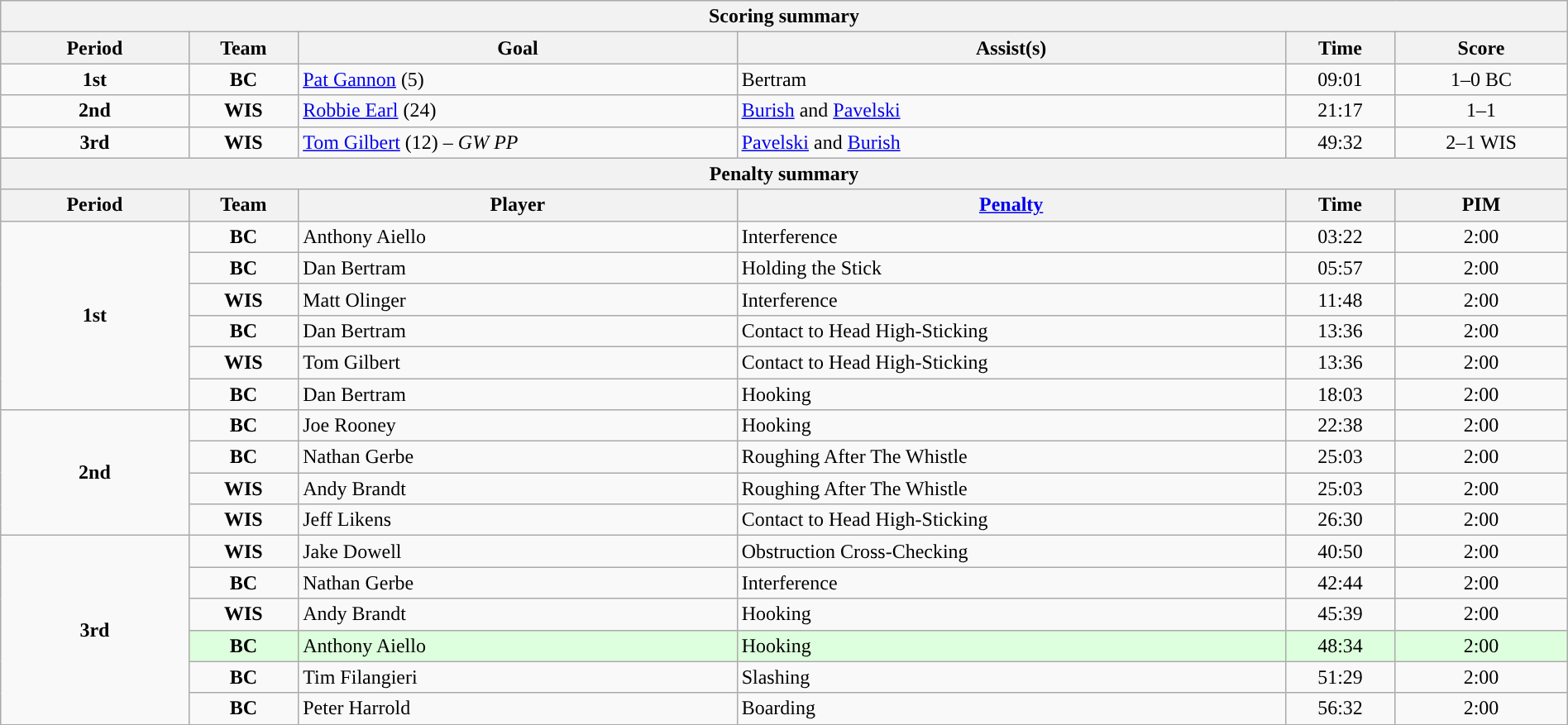<table style="width:100%;" class="wikitable">
<tr>
<th colspan=6>Scoring summary</th>
</tr>
<tr>
<th style="width:12%;">Period</th>
<th style="width:7%;">Team</th>
<th style="width:28%;">Goal</th>
<th style="width:35%;">Assist(s)</th>
<th style="width:7%;">Time</th>
<th style="width:11%;">Score</th>
</tr>
<tr>
<td style="text-align:center;" rowspan="1"><strong>1st</strong></td>
<td align=center><strong>BC</strong></td>
<td><a href='#'>Pat Gannon</a> (5)</td>
<td>Bertram</td>
<td align=center>09:01</td>
<td align=center>1–0 BC</td>
</tr>
<tr>
<td style="text-align:center;" rowspan="1"><strong>2nd</strong></td>
<td align=center><strong>WIS</strong></td>
<td><a href='#'>Robbie Earl</a> (24)</td>
<td><a href='#'>Burish</a> and <a href='#'>Pavelski</a></td>
<td align=center>21:17</td>
<td align=center>1–1</td>
</tr>
<tr>
<td style="text-align:center;" rowspan="1"><strong>3rd</strong></td>
<td align=center><strong>WIS</strong></td>
<td><a href='#'>Tom Gilbert</a> (12) – <em>GW PP</em></td>
<td><a href='#'>Pavelski</a> and <a href='#'>Burish</a></td>
<td align=center>49:32</td>
<td align=center>2–1 WIS</td>
</tr>
<tr>
<th colspan=6>Penalty summary</th>
</tr>
<tr>
<th style="width:12%;">Period</th>
<th style="width:7%;">Team</th>
<th style="width:28%;">Player</th>
<th style="width:35%;"><a href='#'>Penalty</a></th>
<th style="width:7%;">Time</th>
<th style="width:11%;">PIM</th>
</tr>
<tr>
<td style="text-align:center;" rowspan="6"><strong>1st</strong></td>
<td align=center><strong>BC</strong></td>
<td>Anthony Aiello</td>
<td>Interference</td>
<td align=center>03:22</td>
<td align=center>2:00</td>
</tr>
<tr>
<td align=center><strong>BC</strong></td>
<td>Dan Bertram</td>
<td>Holding the Stick</td>
<td align=center>05:57</td>
<td align=center>2:00</td>
</tr>
<tr>
<td align=center><strong>WIS</strong></td>
<td>Matt Olinger</td>
<td>Interference</td>
<td align=center>11:48</td>
<td align=center>2:00</td>
</tr>
<tr>
<td align=center><strong>BC</strong></td>
<td>Dan Bertram</td>
<td>Contact to Head High-Sticking</td>
<td align=center>13:36</td>
<td align=center>2:00</td>
</tr>
<tr>
<td align=center><strong>WIS</strong></td>
<td>Tom Gilbert</td>
<td>Contact to Head High-Sticking</td>
<td align=center>13:36</td>
<td align=center>2:00</td>
</tr>
<tr>
<td align=center><strong>BC</strong></td>
<td>Dan Bertram</td>
<td>Hooking</td>
<td align=center>18:03</td>
<td align=center>2:00</td>
</tr>
<tr>
<td style="text-align:center;" rowspan="4"><strong>2nd</strong></td>
<td align=center><strong>BC</strong></td>
<td>Joe Rooney</td>
<td>Hooking</td>
<td align=center>22:38</td>
<td align=center>2:00</td>
</tr>
<tr>
<td align=center><strong>BC</strong></td>
<td>Nathan Gerbe</td>
<td>Roughing After The Whistle</td>
<td align=center>25:03</td>
<td align=center>2:00</td>
</tr>
<tr>
<td align=center><strong>WIS</strong></td>
<td>Andy Brandt</td>
<td>Roughing After The Whistle</td>
<td align=center>25:03</td>
<td align=center>2:00</td>
</tr>
<tr>
<td align=center><strong>WIS</strong></td>
<td>Jeff Likens</td>
<td>Contact to Head High-Sticking</td>
<td align=center>26:30</td>
<td align=center>2:00</td>
</tr>
<tr>
<td style="text-align:center;" rowspan="6"><strong>3rd</strong></td>
<td align=center><strong>WIS</strong></td>
<td>Jake Dowell</td>
<td>Obstruction Cross-Checking</td>
<td align=center>40:50</td>
<td align=center>2:00</td>
</tr>
<tr>
<td align=center><strong>BC</strong></td>
<td>Nathan Gerbe</td>
<td>Interference</td>
<td align=center>42:44</td>
<td align=center>2:00</td>
</tr>
<tr>
<td align=center><strong>WIS</strong></td>
<td>Andy Brandt</td>
<td>Hooking</td>
<td align=center>45:39</td>
<td align=center>2:00</td>
</tr>
<tr bgcolor=ddffdd>
<td align=center><strong>BC</strong></td>
<td>Anthony Aiello</td>
<td>Hooking</td>
<td align=center>48:34</td>
<td align=center>2:00</td>
</tr>
<tr>
<td align=center><strong>BC</strong></td>
<td>Tim Filangieri</td>
<td>Slashing</td>
<td align=center>51:29</td>
<td align=center>2:00</td>
</tr>
<tr>
<td align=center><strong>BC</strong></td>
<td>Peter Harrold</td>
<td>Boarding</td>
<td align=center>56:32</td>
<td align=center>2:00</td>
</tr>
<tr>
</tr>
</table>
